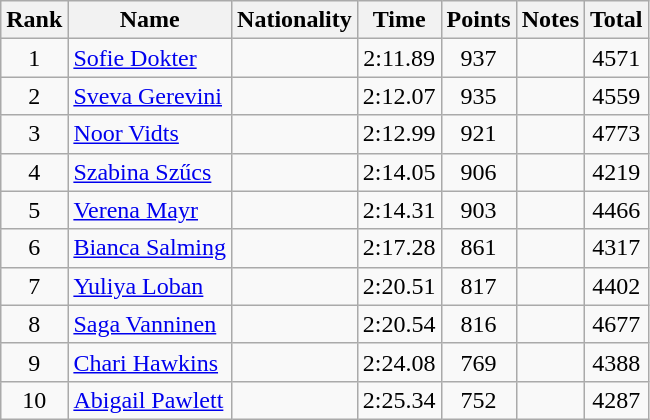<table class="wikitable sortable" style="text-align:center">
<tr>
<th>Rank</th>
<th>Name</th>
<th>Nationality</th>
<th>Time</th>
<th>Points</th>
<th>Notes</th>
<th>Total</th>
</tr>
<tr>
<td>1</td>
<td align="left"><a href='#'>Sofie Dokter</a></td>
<td align=left></td>
<td>2:11.89</td>
<td>937</td>
<td></td>
<td>4571</td>
</tr>
<tr>
<td>2</td>
<td align="left"><a href='#'>Sveva Gerevini</a></td>
<td align=left></td>
<td>2:12.07</td>
<td>935</td>
<td></td>
<td>4559</td>
</tr>
<tr>
<td>3</td>
<td align="left"><a href='#'>Noor Vidts</a></td>
<td align=left></td>
<td>2:12.99</td>
<td>921</td>
<td></td>
<td>4773</td>
</tr>
<tr>
<td>4</td>
<td align="left"><a href='#'>Szabina Szűcs</a></td>
<td align=left></td>
<td>2:14.05</td>
<td>906</td>
<td></td>
<td>4219</td>
</tr>
<tr>
<td>5</td>
<td align="left"><a href='#'>Verena Mayr</a></td>
<td align=left></td>
<td>2:14.31</td>
<td>903</td>
<td></td>
<td>4466</td>
</tr>
<tr>
<td>6</td>
<td align="left"><a href='#'>Bianca Salming</a></td>
<td align=left></td>
<td>2:17.28</td>
<td>861</td>
<td></td>
<td>4317</td>
</tr>
<tr>
<td>7</td>
<td align="left"><a href='#'>Yuliya Loban</a></td>
<td align=left></td>
<td>2:20.51</td>
<td>817</td>
<td></td>
<td>4402</td>
</tr>
<tr>
<td>8</td>
<td align="left"><a href='#'>Saga Vanninen</a></td>
<td align=left></td>
<td>2:20.54</td>
<td>816</td>
<td></td>
<td>4677</td>
</tr>
<tr>
<td>9</td>
<td align="left"><a href='#'>Chari Hawkins</a></td>
<td align=left></td>
<td>2:24.08</td>
<td>769</td>
<td></td>
<td>4388</td>
</tr>
<tr>
<td>10</td>
<td align="left"><a href='#'>Abigail Pawlett</a></td>
<td align=left></td>
<td>2:25.34</td>
<td>752</td>
<td></td>
<td>4287</td>
</tr>
</table>
